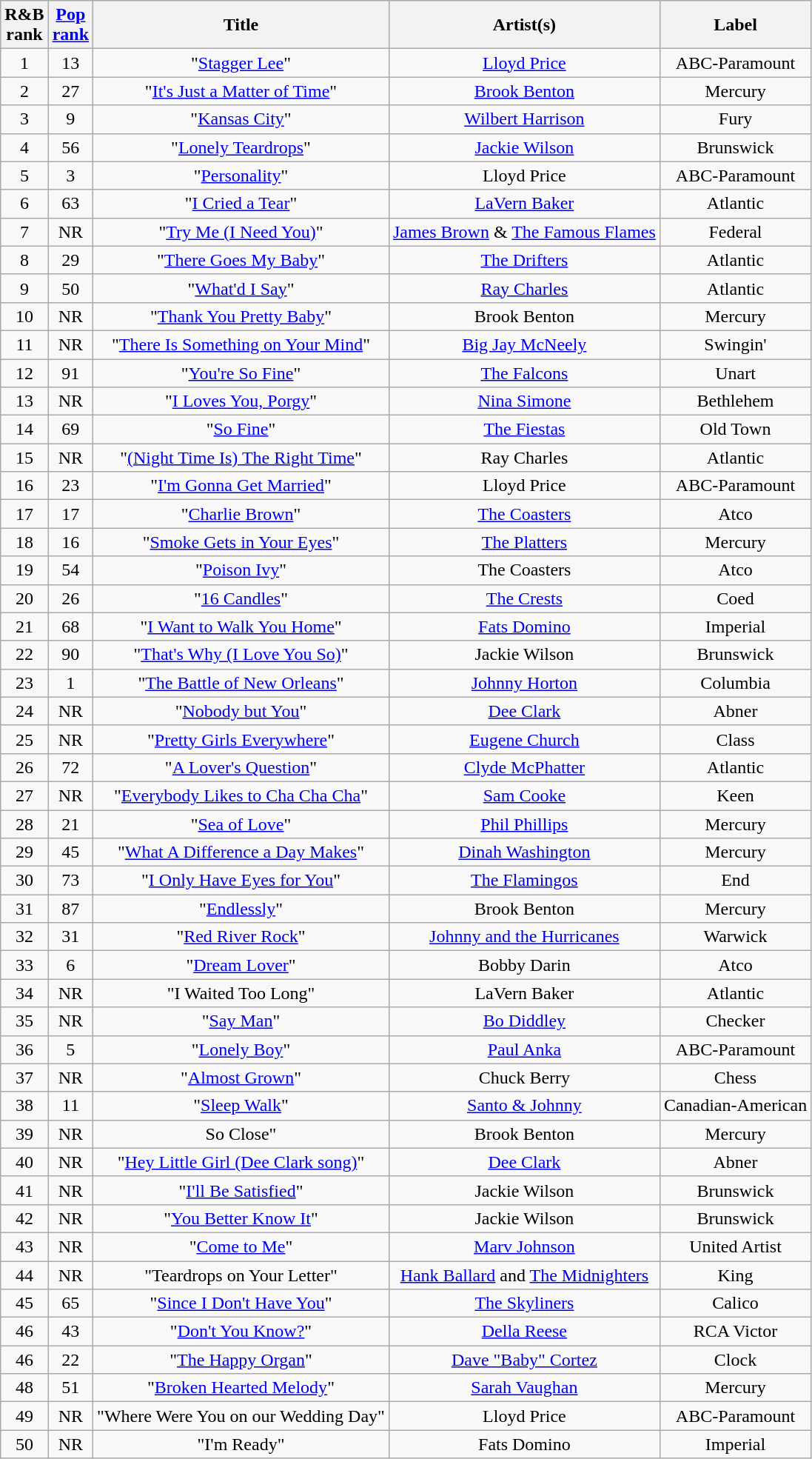<table class="wikitable sortable" style="text-align: center">
<tr>
<th scope="col">R&B<br>rank</th>
<th scope="col"><a href='#'>Pop<br>rank</a></th>
<th scope="col">Title</th>
<th scope="col">Artist(s)</th>
<th scope="col">Label</th>
</tr>
<tr>
<td>1</td>
<td>13</td>
<td>"<a href='#'>Stagger Lee</a>"</td>
<td><a href='#'>Lloyd Price</a></td>
<td>ABC-Paramount</td>
</tr>
<tr>
<td>2</td>
<td>27</td>
<td>"<a href='#'>It's Just a Matter of Time</a>"</td>
<td><a href='#'>Brook Benton</a></td>
<td>Mercury</td>
</tr>
<tr>
<td>3</td>
<td>9</td>
<td>"<a href='#'>Kansas City</a>"</td>
<td><a href='#'>Wilbert Harrison</a></td>
<td>Fury</td>
</tr>
<tr>
<td>4</td>
<td>56</td>
<td>"<a href='#'>Lonely Teardrops</a>"</td>
<td><a href='#'>Jackie Wilson</a></td>
<td>Brunswick</td>
</tr>
<tr>
<td>5</td>
<td>3</td>
<td>"<a href='#'>Personality</a>"</td>
<td>Lloyd Price</td>
<td>ABC-Paramount</td>
</tr>
<tr>
<td>6</td>
<td>63</td>
<td>"<a href='#'>I Cried a Tear</a>"</td>
<td><a href='#'>LaVern Baker</a></td>
<td>Atlantic</td>
</tr>
<tr>
<td>7</td>
<td>NR</td>
<td>"<a href='#'>Try Me (I Need You)</a>"</td>
<td><a href='#'>James Brown</a> & <a href='#'>The Famous Flames</a></td>
<td>Federal</td>
</tr>
<tr>
<td>8</td>
<td>29</td>
<td>"<a href='#'>There Goes My Baby</a>"</td>
<td><a href='#'>The Drifters</a></td>
<td>Atlantic</td>
</tr>
<tr>
<td>9</td>
<td>50</td>
<td>"<a href='#'>What'd I Say</a>"</td>
<td><a href='#'>Ray Charles</a></td>
<td>Atlantic</td>
</tr>
<tr>
<td>10</td>
<td>NR</td>
<td>"<a href='#'>Thank You Pretty Baby</a>"</td>
<td>Brook Benton</td>
<td>Mercury</td>
</tr>
<tr>
<td>11</td>
<td>NR</td>
<td>"<a href='#'>There Is Something on Your Mind</a>"</td>
<td><a href='#'>Big Jay McNeely</a></td>
<td>Swingin'</td>
</tr>
<tr>
<td>12</td>
<td>91</td>
<td>"<a href='#'>You're So Fine</a>"</td>
<td><a href='#'>The Falcons</a></td>
<td>Unart</td>
</tr>
<tr>
<td>13</td>
<td>NR</td>
<td>"<a href='#'>I Loves You, Porgy</a>"</td>
<td><a href='#'>Nina Simone</a></td>
<td>Bethlehem</td>
</tr>
<tr>
<td>14</td>
<td>69</td>
<td>"<a href='#'>So Fine</a>"</td>
<td><a href='#'>The Fiestas</a></td>
<td>Old Town</td>
</tr>
<tr>
<td>15</td>
<td>NR</td>
<td>"<a href='#'>(Night Time Is) The Right Time</a>"</td>
<td>Ray Charles</td>
<td>Atlantic</td>
</tr>
<tr>
<td>16</td>
<td>23</td>
<td>"<a href='#'>I'm Gonna Get Married</a>"</td>
<td>Lloyd Price</td>
<td>ABC-Paramount</td>
</tr>
<tr>
<td>17</td>
<td>17</td>
<td>"<a href='#'>Charlie Brown</a>"</td>
<td><a href='#'>The Coasters</a></td>
<td>Atco</td>
</tr>
<tr>
<td>18</td>
<td>16</td>
<td>"<a href='#'>Smoke Gets in Your Eyes</a>"</td>
<td><a href='#'>The Platters</a></td>
<td>Mercury</td>
</tr>
<tr>
<td>19</td>
<td>54</td>
<td>"<a href='#'>Poison Ivy</a>"</td>
<td>The Coasters</td>
<td>Atco</td>
</tr>
<tr>
<td>20</td>
<td>26</td>
<td>"<a href='#'>16 Candles</a>"</td>
<td><a href='#'>The Crests</a></td>
<td>Coed</td>
</tr>
<tr>
<td>21</td>
<td>68</td>
<td>"<a href='#'>I Want to Walk You Home</a>"</td>
<td><a href='#'>Fats Domino</a></td>
<td>Imperial</td>
</tr>
<tr>
<td>22</td>
<td>90</td>
<td>"<a href='#'>That's Why (I Love You So)</a>"</td>
<td>Jackie Wilson</td>
<td>Brunswick</td>
</tr>
<tr>
<td>23</td>
<td>1</td>
<td>"<a href='#'>The Battle of New Orleans</a>"</td>
<td><a href='#'>Johnny Horton</a></td>
<td>Columbia</td>
</tr>
<tr>
<td>24</td>
<td>NR</td>
<td>"<a href='#'>Nobody but You</a>"</td>
<td><a href='#'>Dee Clark</a></td>
<td>Abner</td>
</tr>
<tr>
<td>25</td>
<td>NR</td>
<td>"<a href='#'>Pretty Girls Everywhere</a>"</td>
<td><a href='#'>Eugene Church</a></td>
<td>Class</td>
</tr>
<tr>
<td>26</td>
<td>72</td>
<td>"<a href='#'>A Lover's Question</a>"</td>
<td><a href='#'>Clyde McPhatter</a></td>
<td>Atlantic</td>
</tr>
<tr>
<td>27</td>
<td>NR</td>
<td>"<a href='#'>Everybody Likes to Cha Cha Cha</a>"</td>
<td><a href='#'>Sam Cooke</a></td>
<td>Keen</td>
</tr>
<tr>
<td>28</td>
<td>21</td>
<td>"<a href='#'>Sea of Love</a>"</td>
<td><a href='#'>Phil Phillips</a></td>
<td>Mercury</td>
</tr>
<tr>
<td>29</td>
<td>45</td>
<td>"<a href='#'>What A Difference a Day Makes</a>"</td>
<td><a href='#'>Dinah Washington</a></td>
<td>Mercury</td>
</tr>
<tr>
<td>30</td>
<td>73</td>
<td>"<a href='#'>I Only Have Eyes for You</a>"</td>
<td><a href='#'>The Flamingos</a></td>
<td>End</td>
</tr>
<tr>
<td>31</td>
<td>87</td>
<td>"<a href='#'>Endlessly</a>"</td>
<td>Brook Benton</td>
<td>Mercury</td>
</tr>
<tr>
<td>32</td>
<td>31</td>
<td>"<a href='#'>Red River Rock</a>"</td>
<td><a href='#'>Johnny and the Hurricanes</a></td>
<td>Warwick</td>
</tr>
<tr>
<td>33</td>
<td>6</td>
<td>"<a href='#'>Dream Lover</a>"</td>
<td>Bobby Darin</td>
<td>Atco</td>
</tr>
<tr>
<td>34</td>
<td>NR</td>
<td>"I Waited Too Long"</td>
<td>LaVern Baker</td>
<td>Atlantic</td>
</tr>
<tr>
<td>35</td>
<td>NR</td>
<td>"<a href='#'>Say Man</a>"</td>
<td><a href='#'>Bo Diddley</a></td>
<td>Checker</td>
</tr>
<tr>
<td>36</td>
<td>5</td>
<td>"<a href='#'>Lonely Boy</a>"</td>
<td><a href='#'>Paul Anka</a></td>
<td>ABC-Paramount</td>
</tr>
<tr>
<td>37</td>
<td>NR</td>
<td>"<a href='#'>Almost Grown</a>"</td>
<td>Chuck Berry</td>
<td>Chess</td>
</tr>
<tr>
<td>38</td>
<td>11</td>
<td>"<a href='#'>Sleep Walk</a>"</td>
<td><a href='#'>Santo & Johnny</a></td>
<td>Canadian-American</td>
</tr>
<tr>
<td>39</td>
<td>NR</td>
<td>So Close"</td>
<td>Brook Benton</td>
<td>Mercury</td>
</tr>
<tr>
<td>40</td>
<td>NR</td>
<td>"<a href='#'>Hey Little Girl (Dee Clark song)</a>"</td>
<td><a href='#'>Dee Clark</a></td>
<td>Abner</td>
</tr>
<tr>
<td>41</td>
<td>NR</td>
<td>"<a href='#'>I'll Be Satisfied</a>"</td>
<td>Jackie Wilson</td>
<td>Brunswick</td>
</tr>
<tr>
<td>42</td>
<td>NR</td>
<td>"<a href='#'>You Better Know It</a>"</td>
<td>Jackie Wilson</td>
<td>Brunswick</td>
</tr>
<tr>
<td>43</td>
<td>NR</td>
<td>"<a href='#'>Come to Me</a>"</td>
<td><a href='#'>Marv Johnson</a></td>
<td>United Artist</td>
</tr>
<tr>
<td>44</td>
<td>NR</td>
<td>"Teardrops on Your Letter"</td>
<td><a href='#'>Hank Ballard</a> and <a href='#'>The Midnighters</a></td>
<td>King</td>
</tr>
<tr>
<td>45</td>
<td>65</td>
<td>"<a href='#'>Since I Don't Have You</a>"</td>
<td><a href='#'>The Skyliners</a></td>
<td>Calico</td>
</tr>
<tr>
<td>46</td>
<td>43</td>
<td>"<a href='#'>Don't You Know?</a>"</td>
<td><a href='#'>Della Reese</a></td>
<td>RCA Victor</td>
</tr>
<tr>
<td>46</td>
<td>22</td>
<td>"<a href='#'>The Happy Organ</a>"</td>
<td><a href='#'>Dave "Baby" Cortez</a></td>
<td>Clock</td>
</tr>
<tr>
<td>48</td>
<td>51</td>
<td>"<a href='#'>Broken Hearted Melody</a>"</td>
<td><a href='#'>Sarah Vaughan</a></td>
<td>Mercury</td>
</tr>
<tr>
<td>49</td>
<td>NR</td>
<td>"Where Were You on our Wedding Day"</td>
<td>Lloyd Price</td>
<td>ABC-Paramount</td>
</tr>
<tr>
<td>50</td>
<td>NR</td>
<td>"I'm Ready"</td>
<td>Fats Domino</td>
<td>Imperial</td>
</tr>
</table>
